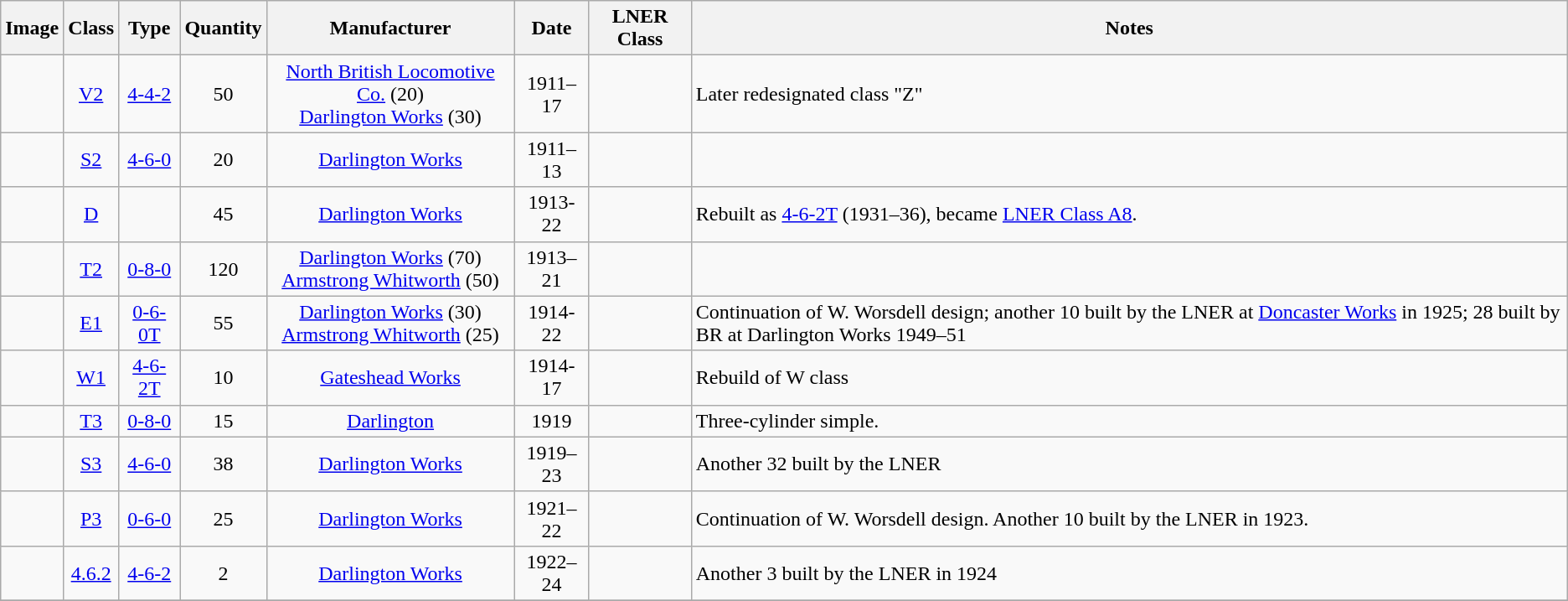<table class="wikitable" style=text-align:center>
<tr>
<th>Image</th>
<th>Class</th>
<th>Type</th>
<th>Quantity</th>
<th>Manufacturer</th>
<th>Date</th>
<th>LNER Class</th>
<th>Notes</th>
</tr>
<tr>
<td></td>
<td><a href='#'>V2</a></td>
<td><a href='#'>4-4-2</a></td>
<td>50</td>
<td><a href='#'>North British Locomotive Co.</a> (20)<br><a href='#'>Darlington Works</a> (30)</td>
<td>1911–17</td>
<td></td>
<td align=left> Later redesignated class "Z"</td>
</tr>
<tr>
<td></td>
<td><a href='#'>S2</a></td>
<td><a href='#'>4-6-0</a></td>
<td>20</td>
<td><a href='#'>Darlington Works</a></td>
<td>1911–13</td>
<td></td>
<td align=left></td>
</tr>
<tr>
<td></td>
<td><a href='#'>D</a></td>
<td></td>
<td>45</td>
<td><a href='#'>Darlington Works</a></td>
<td>1913-22</td>
<td></td>
<td align=left> Rebuilt as <a href='#'>4-6-2T</a> (1931–36), became <a href='#'>LNER Class A8</a>.</td>
</tr>
<tr>
<td></td>
<td><a href='#'>T2</a></td>
<td><a href='#'>0-8-0</a></td>
<td>120</td>
<td><a href='#'>Darlington Works</a> (70)<br><a href='#'>Armstrong Whitworth</a> (50)</td>
<td>1913–21</td>
<td></td>
<td align=left></td>
</tr>
<tr>
<td></td>
<td><a href='#'>E1</a></td>
<td><a href='#'>0-6-0T</a></td>
<td>55</td>
<td><a href='#'>Darlington Works</a> (30)<br><a href='#'>Armstrong Whitworth</a> (25)</td>
<td>1914-22</td>
<td></td>
<td align=left> Continuation of W. Worsdell design; another 10 built by the LNER at <a href='#'>Doncaster Works</a> in 1925; 28 built by BR at Darlington Works 1949–51</td>
</tr>
<tr>
<td></td>
<td><a href='#'>W1</a></td>
<td><a href='#'>4-6-2T</a></td>
<td>10</td>
<td><a href='#'>Gateshead Works</a></td>
<td>1914-17</td>
<td></td>
<td align=left>Rebuild of W class</td>
</tr>
<tr>
<td></td>
<td><a href='#'>T3</a></td>
<td><a href='#'>0-8-0</a></td>
<td>15</td>
<td><a href='#'>Darlington</a></td>
<td>1919</td>
<td></td>
<td align=left> Three-cylinder simple.</td>
</tr>
<tr>
<td></td>
<td><a href='#'>S3</a></td>
<td><a href='#'>4-6-0</a></td>
<td>38</td>
<td><a href='#'>Darlington Works</a></td>
<td>1919–23</td>
<td></td>
<td align=left> Another 32 built by the LNER</td>
</tr>
<tr>
<td></td>
<td><a href='#'>P3</a></td>
<td><a href='#'>0-6-0</a></td>
<td>25</td>
<td><a href='#'>Darlington Works</a></td>
<td>1921–22</td>
<td></td>
<td align=left> Continuation of W. Worsdell design. Another 10 built by the LNER in 1923.</td>
</tr>
<tr>
<td></td>
<td><a href='#'>4.6.2</a></td>
<td><a href='#'>4-6-2</a></td>
<td>2</td>
<td><a href='#'>Darlington Works</a></td>
<td>1922–24</td>
<td></td>
<td align=left> Another 3 built by the LNER in 1924</td>
</tr>
<tr>
</tr>
</table>
